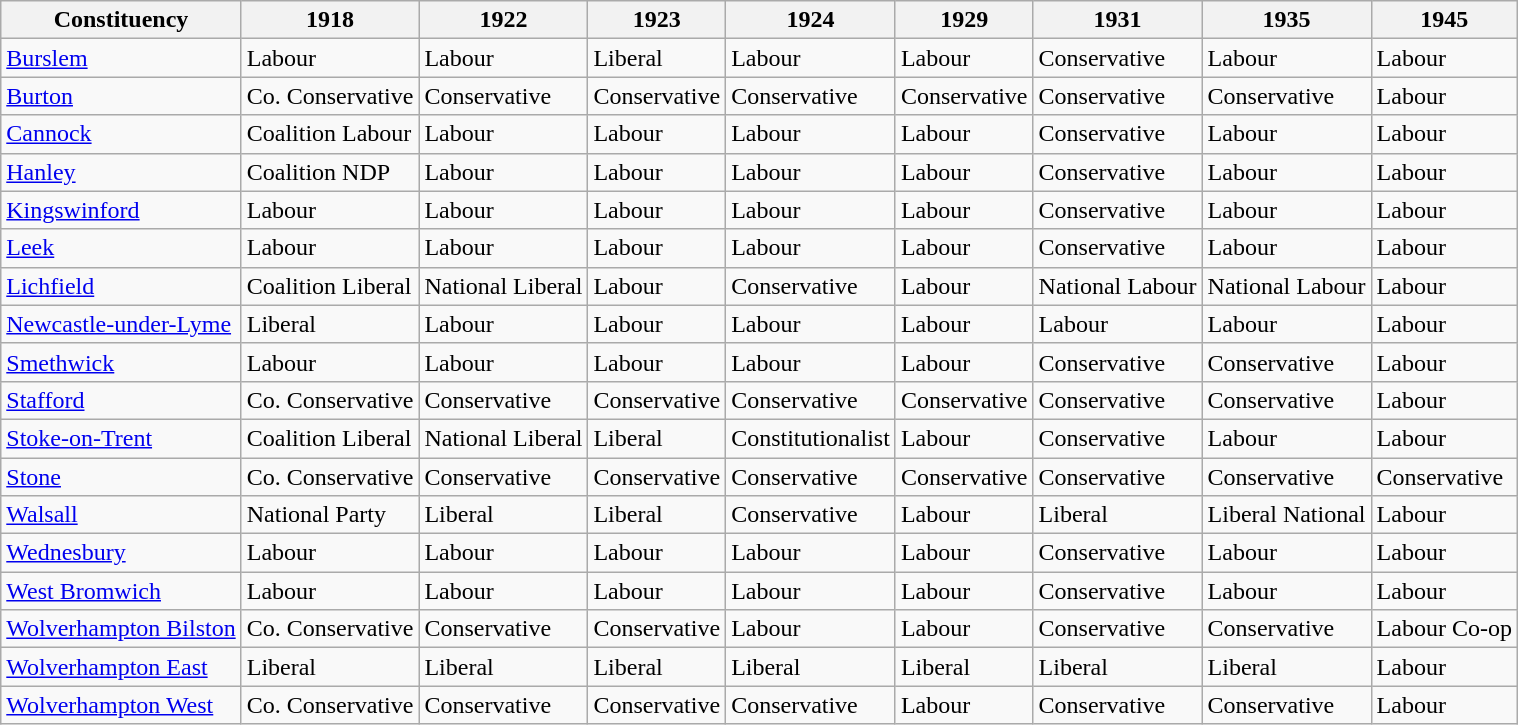<table class="wikitable sortable">
<tr>
<th>Constituency</th>
<th>1918</th>
<th>1922</th>
<th>1923</th>
<th>1924</th>
<th>1929</th>
<th>1931</th>
<th>1935</th>
<th>1945</th>
</tr>
<tr>
<td><a href='#'>Burslem</a></td>
<td bgcolor=>Labour</td>
<td bgcolor=>Labour</td>
<td bgcolor=>Liberal</td>
<td bgcolor=>Labour</td>
<td bgcolor=>Labour</td>
<td bgcolor=>Conservative</td>
<td bgcolor=>Labour</td>
<td bgcolor=>Labour</td>
</tr>
<tr>
<td><a href='#'>Burton</a></td>
<td bgcolor=>Co. Conservative</td>
<td bgcolor=>Conservative</td>
<td bgcolor=>Conservative</td>
<td bgcolor=>Conservative</td>
<td bgcolor=>Conservative</td>
<td bgcolor=>Conservative</td>
<td bgcolor=>Conservative</td>
<td bgcolor=>Labour</td>
</tr>
<tr>
<td><a href='#'>Cannock</a></td>
<td bgcolor=>Coalition Labour</td>
<td bgcolor=>Labour</td>
<td bgcolor=>Labour</td>
<td bgcolor=>Labour</td>
<td bgcolor=>Labour</td>
<td bgcolor=>Conservative</td>
<td bgcolor=>Labour</td>
<td bgcolor=>Labour</td>
</tr>
<tr>
<td><a href='#'>Hanley</a></td>
<td bgcolor=>Coalition NDP</td>
<td bgcolor=>Labour</td>
<td bgcolor=>Labour</td>
<td bgcolor=>Labour</td>
<td bgcolor=>Labour</td>
<td bgcolor=>Conservative</td>
<td bgcolor=>Labour</td>
<td bgcolor=>Labour</td>
</tr>
<tr>
<td><a href='#'>Kingswinford</a></td>
<td bgcolor=>Labour</td>
<td bgcolor=>Labour</td>
<td bgcolor=>Labour</td>
<td bgcolor=>Labour</td>
<td bgcolor=>Labour</td>
<td bgcolor=>Conservative</td>
<td bgcolor=>Labour</td>
<td bgcolor=>Labour</td>
</tr>
<tr>
<td><a href='#'>Leek</a></td>
<td bgcolor=>Labour</td>
<td bgcolor=>Labour</td>
<td bgcolor=>Labour</td>
<td bgcolor=>Labour</td>
<td bgcolor=>Labour</td>
<td bgcolor=>Conservative</td>
<td bgcolor=>Labour</td>
<td bgcolor=>Labour</td>
</tr>
<tr>
<td><a href='#'>Lichfield</a></td>
<td bgcolor=>Coalition Liberal</td>
<td bgcolor=>National Liberal</td>
<td bgcolor=>Labour</td>
<td bgcolor=>Conservative</td>
<td bgcolor=>Labour</td>
<td bgcolor=>National Labour</td>
<td bgcolor=>National Labour</td>
<td bgcolor=>Labour</td>
</tr>
<tr>
<td><a href='#'>Newcastle-under-Lyme</a></td>
<td bgcolor=>Liberal</td>
<td bgcolor=>Labour</td>
<td bgcolor=>Labour</td>
<td bgcolor=>Labour</td>
<td bgcolor=>Labour</td>
<td bgcolor=>Labour</td>
<td bgcolor=>Labour</td>
<td bgcolor=>Labour</td>
</tr>
<tr>
<td><a href='#'>Smethwick</a></td>
<td bgcolor=>Labour</td>
<td bgcolor=>Labour</td>
<td bgcolor=>Labour</td>
<td bgcolor=>Labour</td>
<td bgcolor=>Labour</td>
<td bgcolor=>Conservative</td>
<td bgcolor=>Conservative</td>
<td bgcolor=>Labour</td>
</tr>
<tr>
<td><a href='#'>Stafford</a></td>
<td bgcolor=>Co. Conservative</td>
<td bgcolor=>Conservative</td>
<td bgcolor=>Conservative</td>
<td bgcolor=>Conservative</td>
<td bgcolor=>Conservative</td>
<td bgcolor=>Conservative</td>
<td bgcolor=>Conservative</td>
<td bgcolor=>Labour</td>
</tr>
<tr>
<td><a href='#'>Stoke-on-Trent</a></td>
<td bgcolor=>Coalition Liberal</td>
<td bgcolor=>National Liberal</td>
<td bgcolor=>Liberal</td>
<td bgcolor=>Constitutionalist</td>
<td bgcolor=>Labour</td>
<td bgcolor=>Conservative</td>
<td bgcolor=>Labour</td>
<td bgcolor=>Labour</td>
</tr>
<tr>
<td><a href='#'>Stone</a></td>
<td bgcolor=>Co. Conservative</td>
<td bgcolor=>Conservative</td>
<td bgcolor=>Conservative</td>
<td bgcolor=>Conservative</td>
<td bgcolor=>Conservative</td>
<td bgcolor=>Conservative</td>
<td bgcolor=>Conservative</td>
<td bgcolor=>Conservative</td>
</tr>
<tr>
<td><a href='#'>Walsall</a></td>
<td bgcolor=>National Party</td>
<td bgcolor=>Liberal</td>
<td bgcolor=>Liberal</td>
<td bgcolor=>Conservative</td>
<td bgcolor=>Labour</td>
<td bgcolor=>Liberal</td>
<td bgcolor=>Liberal National</td>
<td bgcolor=>Labour</td>
</tr>
<tr>
<td><a href='#'>Wednesbury</a></td>
<td bgcolor=>Labour</td>
<td bgcolor=>Labour</td>
<td bgcolor=>Labour</td>
<td bgcolor=>Labour</td>
<td bgcolor=>Labour</td>
<td bgcolor=>Conservative</td>
<td bgcolor=>Labour</td>
<td bgcolor=>Labour</td>
</tr>
<tr>
<td><a href='#'>West Bromwich</a></td>
<td bgcolor=>Labour</td>
<td bgcolor=>Labour</td>
<td bgcolor=>Labour</td>
<td bgcolor=>Labour</td>
<td bgcolor=>Labour</td>
<td bgcolor=>Conservative</td>
<td bgcolor=>Labour</td>
<td bgcolor=>Labour</td>
</tr>
<tr>
<td><a href='#'>Wolverhampton Bilston</a></td>
<td bgcolor=>Co. Conservative</td>
<td bgcolor=>Conservative</td>
<td bgcolor=>Conservative</td>
<td bgcolor=>Labour</td>
<td bgcolor=>Labour</td>
<td bgcolor=>Conservative</td>
<td bgcolor=>Conservative</td>
<td bgcolor=>Labour Co-op</td>
</tr>
<tr>
<td><a href='#'>Wolverhampton East</a></td>
<td bgcolor=>Liberal</td>
<td bgcolor=>Liberal</td>
<td bgcolor=>Liberal</td>
<td bgcolor=>Liberal</td>
<td bgcolor=>Liberal</td>
<td bgcolor=>Liberal</td>
<td bgcolor=>Liberal</td>
<td bgcolor=>Labour</td>
</tr>
<tr>
<td><a href='#'>Wolverhampton West</a></td>
<td bgcolor=>Co. Conservative</td>
<td bgcolor=>Conservative</td>
<td bgcolor=>Conservative</td>
<td bgcolor=>Conservative</td>
<td bgcolor=>Labour</td>
<td bgcolor=>Conservative</td>
<td bgcolor=>Conservative</td>
<td bgcolor=>Labour</td>
</tr>
</table>
